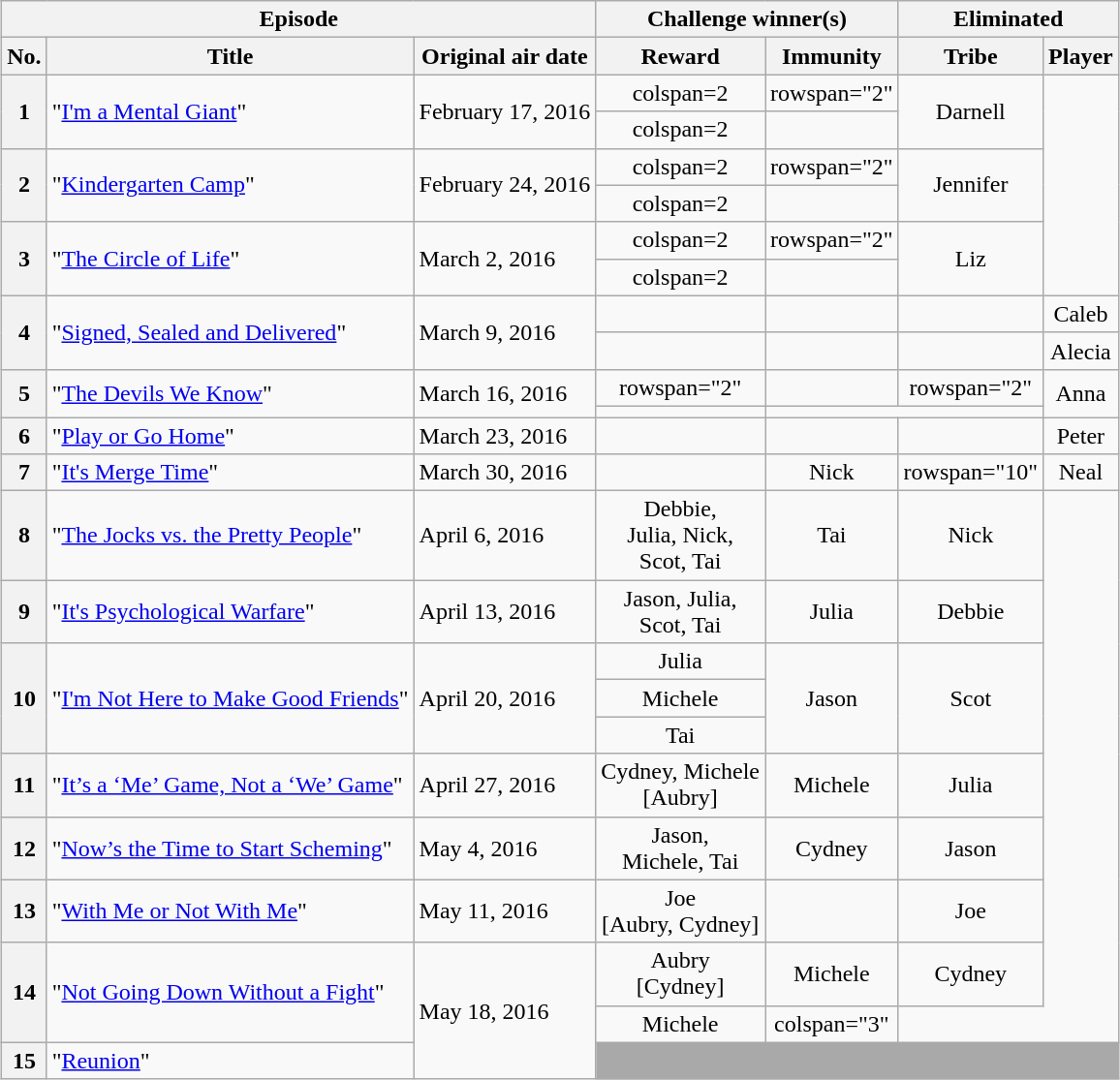<table class="wikitable plainrowheaders" style="margin:auto; text-align:center">
<tr>
<th scope="col" colspan="3">Episode</th>
<th scope="col" colspan="2">Challenge winner(s)</th>
<th colspan="2">Eliminated</th>
</tr>
<tr>
<th scope="col">No.</th>
<th scope="col">Title</th>
<th scope="col">Original air date</th>
<th scope="col">Reward</th>
<th scope="col">Immunity</th>
<th>Tribe</th>
<th>Player</th>
</tr>
<tr>
<th rowspan="2">1</th>
<td scope="row" align="left" rowspan="2">"<a href='#'>I'm a Mental Giant</a>"</td>
<td align="left" rowspan="2">February 17, 2016</td>
<td>colspan=2 </td>
<td>rowspan="2" </td>
<td rowspan=2>Darnell</td>
</tr>
<tr>
<td>colspan=2 </td>
</tr>
<tr>
<th rowspan="2">2</th>
<td scope="row" align="left" rowspan="2">"<a href='#'>Kindergarten Camp</a>"</td>
<td align="left" rowspan="2">February 24, 2016</td>
<td>colspan=2 </td>
<td>rowspan="2" </td>
<td rowspan=2>Jennifer</td>
</tr>
<tr>
<td>colspan=2 </td>
</tr>
<tr>
<th rowspan="2">3</th>
<td scope="row" align="left" rowspan="2">"<a href='#'>The Circle of Life</a>"</td>
<td align="left" rowspan="2">March 2, 2016</td>
<td>colspan=2 </td>
<td>rowspan="2" </td>
<td rowspan=2>Liz</td>
</tr>
<tr>
<td>colspan=2 </td>
</tr>
<tr>
<th rowspan="2">4</th>
<td scope="row" align="left" rowspan="2">"<a href='#'>Signed, Sealed and Delivered</a>"</td>
<td align="left" rowspan="2">March 9, 2016</td>
<td></td>
<td></td>
<td></td>
<td>Caleb</td>
</tr>
<tr>
<td></td>
<td></td>
<td></td>
<td>Alecia</td>
</tr>
<tr>
<th rowspan="2">5</th>
<td scope="row" align="left" rowspan="2">"<a href='#'>The Devils We Know</a>"</td>
<td align="left" rowspan="2">March 16, 2016</td>
<td>rowspan="2" </td>
<td></td>
<td>rowspan="2" </td>
<td rowspan=2>Anna</td>
</tr>
<tr>
<td></td>
</tr>
<tr>
<th>6</th>
<td scope="row" align="left">"<a href='#'>Play or Go Home</a>"</td>
<td align="left">March 23, 2016</td>
<td></td>
<td></td>
<td></td>
<td>Peter</td>
</tr>
<tr>
<th>7</th>
<td scope="row" align="left">"<a href='#'>It's Merge Time</a>"</td>
<td align="left">March 30, 2016</td>
<td></td>
<td>Nick</td>
<td>rowspan="10" </td>
<td>Neal</td>
</tr>
<tr>
<th>8</th>
<td scope="row" align="left">"<a href='#'>The Jocks vs. the Pretty People</a>"</td>
<td align="left">April 6, 2016</td>
<td>Debbie,<br>Julia, Nick,<br>Scot, Tai</td>
<td>Tai</td>
<td>Nick</td>
</tr>
<tr>
<th>9</th>
<td scope="row" align="left">"<a href='#'>It's Psychological Warfare</a>"</td>
<td align="left">April 13, 2016</td>
<td>Jason, Julia,<br>Scot, Tai</td>
<td>Julia</td>
<td>Debbie</td>
</tr>
<tr>
<th rowspan="3">10</th>
<td scope="row" align="left" rowspan="3">"<a href='#'>I'm Not Here to Make Good Friends</a>"</td>
<td align="left" rowspan="3">April 20, 2016</td>
<td>Julia</td>
<td rowspan=3>Jason</td>
<td rowspan=3>Scot</td>
</tr>
<tr>
<td>Michele</td>
</tr>
<tr>
<td>Tai</td>
</tr>
<tr>
<th>11</th>
<td scope="row" align="left">"<a href='#'>It’s a ‘Me’ Game, Not a ‘We’ Game</a>"</td>
<td align="left">April 27, 2016</td>
<td>Cydney, Michele<br>[Aubry]</td>
<td>Michele</td>
<td>Julia</td>
</tr>
<tr>
<th>12</th>
<td scope="row" align="left">"<a href='#'>Now’s the Time to Start Scheming</a>"</td>
<td align="left">May 4, 2016</td>
<td>Jason,<br>Michele, Tai</td>
<td>Cydney</td>
<td>Jason</td>
</tr>
<tr>
<th>13</th>
<td scope="row" align="left">"<a href='#'>With Me or Not With Me</a>"</td>
<td align="left">May 11, 2016</td>
<td>Joe<br>[Aubry, Cydney]</td>
<td></td>
<td>Joe</td>
</tr>
<tr>
<th rowspan="2">14</th>
<td scope="row" align="left" rowspan="2">"<a href='#'>Not Going Down Without a Fight</a>"</td>
<td rowspan="3" align="left">May 18, 2016</td>
<td>Aubry<br>[Cydney]</td>
<td>Michele</td>
<td>Cydney</td>
</tr>
<tr>
<td>Michele</td>
<td>colspan="3" </td>
</tr>
<tr>
<th>15</th>
<td scope="row" align="left">"<a href='#'>Reunion</a>"</td>
<td colspan="4" bgcolor="darkgray"></td>
</tr>
</table>
